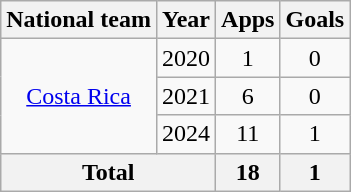<table class="wikitable" style="text-align:center">
<tr>
<th>National team</th>
<th>Year</th>
<th>Apps</th>
<th>Goals</th>
</tr>
<tr>
<td rowspan="3"><a href='#'>Costa Rica</a></td>
<td>2020</td>
<td>1</td>
<td>0</td>
</tr>
<tr>
<td>2021</td>
<td>6</td>
<td>0</td>
</tr>
<tr>
<td>2024</td>
<td>11</td>
<td>1</td>
</tr>
<tr>
<th colspan="2">Total</th>
<th>18</th>
<th>1</th>
</tr>
</table>
